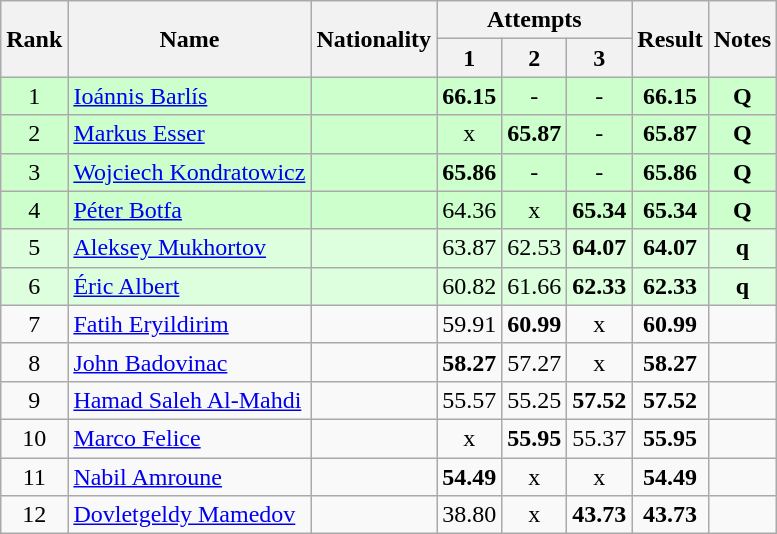<table class="wikitable sortable" style="text-align:center">
<tr>
<th rowspan=2>Rank</th>
<th rowspan=2>Name</th>
<th rowspan=2>Nationality</th>
<th colspan=3>Attempts</th>
<th rowspan=2>Result</th>
<th rowspan=2>Notes</th>
</tr>
<tr>
<th>1</th>
<th>2</th>
<th>3</th>
</tr>
<tr bgcolor=ccffcc>
<td>1</td>
<td align=left><a href='#'>Ioánnis Barlís</a></td>
<td align=left></td>
<td><strong>66.15</strong></td>
<td>-</td>
<td>-</td>
<td><strong>66.15</strong></td>
<td><strong>Q</strong></td>
</tr>
<tr bgcolor=ccffcc>
<td>2</td>
<td align=left><a href='#'>Markus Esser</a></td>
<td align=left></td>
<td>x</td>
<td><strong>65.87</strong></td>
<td>-</td>
<td><strong>65.87</strong></td>
<td><strong>Q</strong></td>
</tr>
<tr bgcolor=ccffcc>
<td>3</td>
<td align=left><a href='#'>Wojciech Kondratowicz</a></td>
<td align=left></td>
<td><strong>65.86</strong></td>
<td>-</td>
<td>-</td>
<td><strong>65.86</strong></td>
<td><strong>Q</strong></td>
</tr>
<tr bgcolor=ccffcc>
<td>4</td>
<td align=left><a href='#'>Péter Botfa</a></td>
<td align=left></td>
<td>64.36</td>
<td>x</td>
<td><strong>65.34</strong></td>
<td><strong>65.34</strong></td>
<td><strong>Q</strong></td>
</tr>
<tr bgcolor=ddffdd>
<td>5</td>
<td align=left><a href='#'>Aleksey Mukhortov</a></td>
<td align=left></td>
<td>63.87</td>
<td>62.53</td>
<td><strong>64.07</strong></td>
<td><strong>64.07</strong></td>
<td><strong>q</strong></td>
</tr>
<tr bgcolor=ddffdd>
<td>6</td>
<td align=left><a href='#'>Éric Albert</a></td>
<td align=left></td>
<td>60.82</td>
<td>61.66</td>
<td><strong>62.33</strong></td>
<td><strong>62.33</strong></td>
<td><strong>q</strong></td>
</tr>
<tr>
<td>7</td>
<td align=left><a href='#'>Fatih Eryildirim</a></td>
<td align=left></td>
<td>59.91</td>
<td><strong>60.99</strong></td>
<td>x</td>
<td><strong>60.99</strong></td>
<td></td>
</tr>
<tr>
<td>8</td>
<td align=left><a href='#'>John Badovinac</a></td>
<td align=left></td>
<td><strong>58.27</strong></td>
<td>57.27</td>
<td>x</td>
<td><strong>58.27</strong></td>
<td></td>
</tr>
<tr>
<td>9</td>
<td align=left><a href='#'>Hamad Saleh Al-Mahdi</a></td>
<td align=left></td>
<td>55.57</td>
<td>55.25</td>
<td><strong>57.52</strong></td>
<td><strong>57.52</strong></td>
<td></td>
</tr>
<tr>
<td>10</td>
<td align=left><a href='#'>Marco Felice</a></td>
<td align=left></td>
<td>x</td>
<td><strong>55.95</strong></td>
<td>55.37</td>
<td><strong>55.95</strong></td>
<td></td>
</tr>
<tr>
<td>11</td>
<td align=left><a href='#'>Nabil Amroune</a></td>
<td align=left></td>
<td><strong>54.49</strong></td>
<td>x</td>
<td>x</td>
<td><strong>54.49</strong></td>
<td></td>
</tr>
<tr>
<td>12</td>
<td align=left><a href='#'>Dovletgeldy Mamedov</a></td>
<td align=left></td>
<td>38.80</td>
<td>x</td>
<td><strong>43.73</strong></td>
<td><strong>43.73</strong></td>
<td></td>
</tr>
</table>
